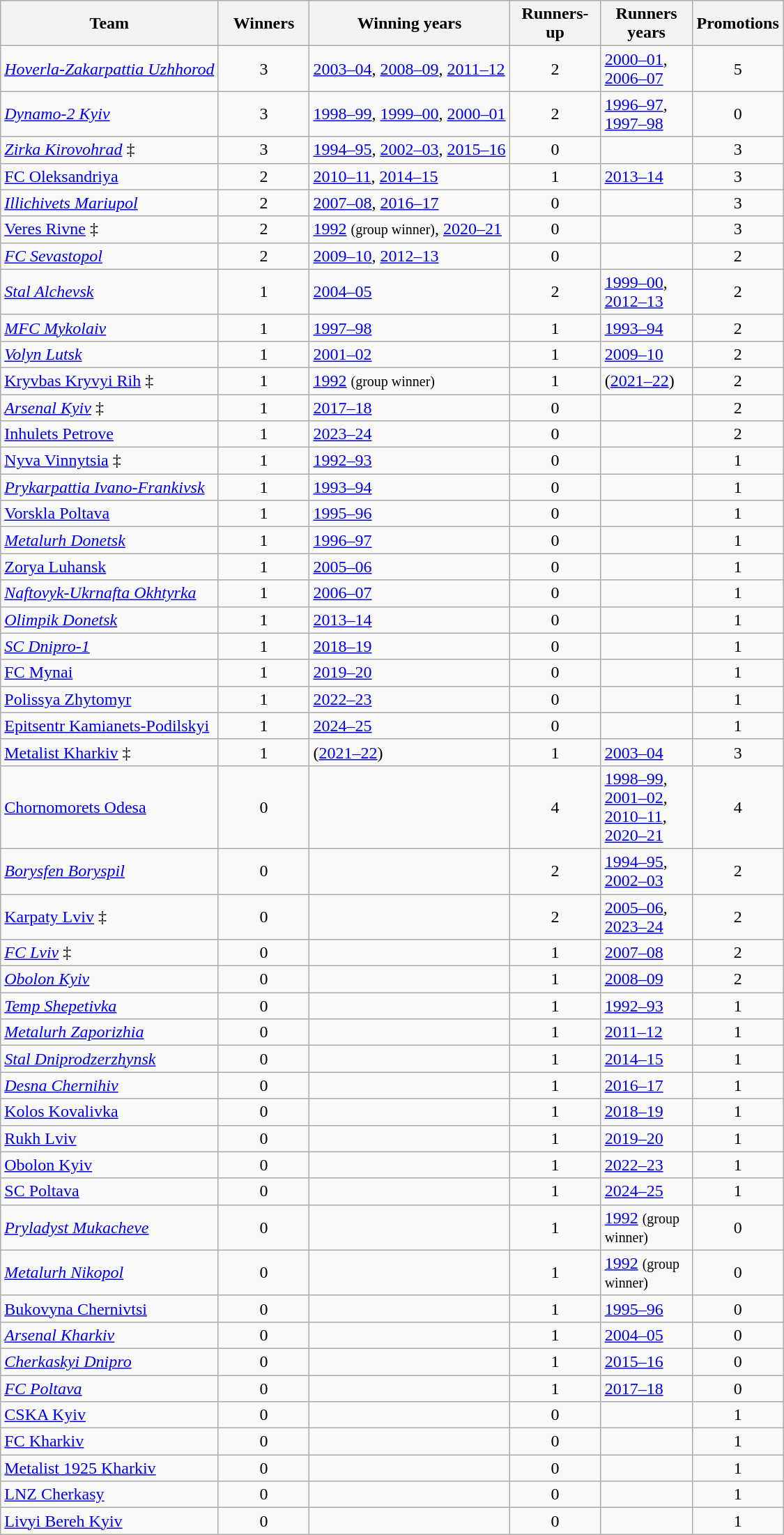<table class="wikitable sortable" border="1">
<tr>
<th>Team</th>
<th width=80>Winners</th>
<th class="unsortable">Winning years</th>
<th width=80>Runners-up</th>
<th width=80>Runners years</th>
<th width=80>Promotions</th>
</tr>
<tr>
<td><em><a href='#'>Hoverla-Zakarpattia Uzhhorod</a></em></td>
<td align=center>3</td>
<td><a href='#'>2003–04</a>, <a href='#'>2008–09</a>, <a href='#'>2011–12</a></td>
<td align=center>2</td>
<td><a href='#'>2000–01</a>, <a href='#'>2006–07</a></td>
<td align=center>5</td>
</tr>
<tr>
<td><em><a href='#'>Dynamo-2 Kyiv</a></em></td>
<td align=center>3</td>
<td><a href='#'>1998–99</a>, <a href='#'>1999–00</a>, <a href='#'>2000–01</a></td>
<td align=center>2</td>
<td><a href='#'>1996–97</a>, <a href='#'>1997–98</a></td>
<td align=center>0</td>
</tr>
<tr>
<td><em><a href='#'>Zirka Kirovohrad</a></em> ‡</td>
<td align=center>3</td>
<td><a href='#'>1994–95</a>, <a href='#'>2002–03</a>, <a href='#'>2015–16</a></td>
<td align=center>0</td>
<td></td>
<td align=center>3</td>
</tr>
<tr>
<td><a href='#'>FC Oleksandriya</a></td>
<td align=center>2</td>
<td><a href='#'>2010–11</a>, <a href='#'>2014–15</a></td>
<td align=center>1</td>
<td><a href='#'>2013–14</a></td>
<td align=center>3</td>
</tr>
<tr>
<td><em><a href='#'>Illichivets Mariupol</a></em></td>
<td align=center>2</td>
<td><a href='#'>2007–08</a>, <a href='#'>2016–17</a></td>
<td align=center>0</td>
<td></td>
<td align=center>3</td>
</tr>
<tr>
<td><a href='#'>Veres Rivne</a> ‡</td>
<td align=center>2</td>
<td><a href='#'>1992</a> <small>(group winner)</small>, <a href='#'>2020–21</a></td>
<td align=center>0</td>
<td></td>
<td align=center>3</td>
</tr>
<tr>
<td><em><a href='#'>FC Sevastopol</a></em></td>
<td align=center>2</td>
<td><a href='#'>2009–10</a>, <a href='#'>2012–13</a></td>
<td align=center>0</td>
<td></td>
<td align=center>2</td>
</tr>
<tr>
<td><em><a href='#'>Stal Alchevsk</a></em></td>
<td align=center>1</td>
<td><a href='#'>2004–05</a></td>
<td align=center>2</td>
<td><a href='#'>1999–00</a>, <a href='#'>2012–13</a></td>
<td align=center>2</td>
</tr>
<tr>
<td><em><a href='#'>MFC Mykolaiv</a></em></td>
<td align=center>1</td>
<td><a href='#'>1997–98</a></td>
<td align=center>1</td>
<td><a href='#'>1993–94</a></td>
<td align=center>2</td>
</tr>
<tr>
<td><em><a href='#'>Volyn Lutsk</a></em></td>
<td align=center>1</td>
<td><a href='#'>2001–02</a></td>
<td align=center>1</td>
<td><a href='#'>2009–10</a></td>
<td align=center>2</td>
</tr>
<tr>
<td><a href='#'>Kryvbas Kryvyi Rih</a> ‡</td>
<td align=center>1</td>
<td><a href='#'>1992</a> <small>(group winner)</small></td>
<td align=center>1</td>
<td>(<a href='#'>2021–22</a>)</td>
<td align=center>2</td>
</tr>
<tr>
<td><em><a href='#'>Arsenal Kyiv</a></em> ‡</td>
<td align=center>1</td>
<td><a href='#'>2017–18</a></td>
<td align=center>0</td>
<td></td>
<td align=center>2</td>
</tr>
<tr>
<td><a href='#'>Inhulets Petrove</a></td>
<td align=center>1</td>
<td><a href='#'>2023–24</a></td>
<td align=center>0</td>
<td></td>
<td align=center>2</td>
</tr>
<tr>
<td><a href='#'>Nyva Vinnytsia</a> ‡</td>
<td align=center>1</td>
<td><a href='#'>1992–93</a></td>
<td align=center>0</td>
<td></td>
<td align=center>1</td>
</tr>
<tr>
<td><em><a href='#'>Prykarpattia Ivano-Frankivsk</a></em></td>
<td align=center>1</td>
<td><a href='#'>1993–94</a></td>
<td align=center>0</td>
<td></td>
<td align=center>1</td>
</tr>
<tr>
<td><a href='#'>Vorskla Poltava</a></td>
<td align=center>1</td>
<td><a href='#'>1995–96</a></td>
<td align=center>0</td>
<td></td>
<td align=center>1</td>
</tr>
<tr>
<td><em><a href='#'>Metalurh Donetsk</a></em></td>
<td align=center>1</td>
<td><a href='#'>1996–97</a></td>
<td align=center>0</td>
<td></td>
<td align=center>1</td>
</tr>
<tr>
<td><a href='#'>Zorya Luhansk</a></td>
<td align=center>1</td>
<td><a href='#'>2005–06</a></td>
<td align=center>0</td>
<td></td>
<td align=center>1</td>
</tr>
<tr>
<td><em><a href='#'>Naftovyk-Ukrnafta Okhtyrka</a></em></td>
<td align=center>1</td>
<td><a href='#'>2006–07</a></td>
<td align=center>0</td>
<td></td>
<td align=center>1</td>
</tr>
<tr>
<td><em><a href='#'>Olimpik Donetsk</a></em></td>
<td align=center>1</td>
<td><a href='#'>2013–14</a></td>
<td align=center>0</td>
<td></td>
<td align=center>1</td>
</tr>
<tr>
<td><em><a href='#'>SC Dnipro-1</a></em></td>
<td align=center>1</td>
<td><a href='#'>2018–19</a></td>
<td align=center>0</td>
<td></td>
<td align=center>1</td>
</tr>
<tr>
<td><a href='#'>FC Mynai</a></td>
<td align=center>1</td>
<td><a href='#'>2019–20</a></td>
<td align=center>0</td>
<td></td>
<td align=center>1</td>
</tr>
<tr>
<td><a href='#'>Polissya Zhytomyr</a></td>
<td align=center>1</td>
<td><a href='#'>2022–23</a></td>
<td align=center>0</td>
<td></td>
<td align=center>1</td>
</tr>
<tr>
<td><a href='#'>Epitsentr Kamianets-Podilskyi</a></td>
<td align=center>1</td>
<td><a href='#'>2024–25</a></td>
<td align=center>0</td>
<td></td>
<td align=center>1</td>
</tr>
<tr>
<td><a href='#'>Metalist Kharkiv</a> ‡</td>
<td align=center>1</td>
<td>(<a href='#'>2021–22</a>)</td>
<td align=center>1</td>
<td><a href='#'>2003–04</a></td>
<td align=center>3</td>
</tr>
<tr>
<td><a href='#'>Chornomorets Odesa</a></td>
<td align=center>0</td>
<td></td>
<td align=center>4</td>
<td><a href='#'>1998–99</a>, <a href='#'>2001–02</a>, <a href='#'>2010–11</a>, <a href='#'>2020–21</a></td>
<td align=center>4</td>
</tr>
<tr>
<td><em><a href='#'>Borysfen Boryspil</a></em></td>
<td align=center>0</td>
<td></td>
<td align=center>2</td>
<td><a href='#'>1994–95</a>, <a href='#'>2002–03</a></td>
<td align=center>2</td>
</tr>
<tr>
<td><a href='#'>Karpaty Lviv</a> ‡</td>
<td align=center>0</td>
<td></td>
<td align=center>2</td>
<td><a href='#'>2005–06</a>, <a href='#'>2023–24</a></td>
<td align=center>2</td>
</tr>
<tr>
<td><em><a href='#'>FC Lviv</a></em> ‡</td>
<td align=center>0</td>
<td></td>
<td align=center>1</td>
<td><a href='#'>2007–08</a></td>
<td align=center>2</td>
</tr>
<tr>
<td><em><a href='#'>Obolon Kyiv</a></em></td>
<td align=center>0</td>
<td></td>
<td align=center>1</td>
<td><a href='#'>2008–09</a></td>
<td align=center>2</td>
</tr>
<tr>
<td><em><a href='#'>Temp Shepetivka</a></em></td>
<td align=center>0</td>
<td></td>
<td align=center>1</td>
<td><a href='#'>1992–93</a></td>
<td align=center>1</td>
</tr>
<tr>
<td><em><a href='#'>Metalurh Zaporizhia</a></em></td>
<td align=center>0</td>
<td></td>
<td align=center>1</td>
<td><a href='#'>2011–12</a></td>
<td align=center>1</td>
</tr>
<tr>
<td><em><a href='#'>Stal Dniprodzerzhynsk</a></em></td>
<td align=center>0</td>
<td></td>
<td align=center>1</td>
<td><a href='#'>2014–15</a></td>
<td align=center>1</td>
</tr>
<tr>
<td><em><a href='#'>Desna Chernihiv</a></em></td>
<td align=center>0</td>
<td></td>
<td align=center>1</td>
<td><a href='#'>2016–17</a></td>
<td align=center>1</td>
</tr>
<tr>
<td><a href='#'>Kolos Kovalivka</a></td>
<td align=center>0</td>
<td></td>
<td align=center>1</td>
<td><a href='#'>2018–19</a></td>
<td align=center>1</td>
</tr>
<tr>
<td><a href='#'>Rukh Lviv</a></td>
<td align=center>0</td>
<td></td>
<td align=center>1</td>
<td><a href='#'>2019–20</a></td>
<td align=center>1</td>
</tr>
<tr>
<td><a href='#'>Obolon Kyiv</a></td>
<td align=center>0</td>
<td></td>
<td align=center>1</td>
<td><a href='#'>2022–23</a></td>
<td align=center>1</td>
</tr>
<tr>
<td><a href='#'>SC Poltava</a></td>
<td align=center>0</td>
<td></td>
<td align=center>1</td>
<td><a href='#'>2024–25</a></td>
<td align=center>1</td>
</tr>
<tr>
<td><em><a href='#'>Pryladyst Mukacheve</a></em></td>
<td align=center>0</td>
<td></td>
<td align=center>1</td>
<td><a href='#'>1992</a> <small>(group winner)</small></td>
<td align=center>0</td>
</tr>
<tr>
<td><em><a href='#'>Metalurh Nikopol</a></em></td>
<td align=center>0</td>
<td></td>
<td align=center>1</td>
<td><a href='#'>1992</a> <small>(group winner)</small></td>
<td align=center>0</td>
</tr>
<tr>
<td><a href='#'>Bukovyna Chernivtsi</a></td>
<td align=center>0</td>
<td></td>
<td align=center>1</td>
<td><a href='#'>1995–96</a></td>
<td align=center>0</td>
</tr>
<tr>
<td><em><a href='#'>Arsenal Kharkiv</a></em></td>
<td align=center>0</td>
<td></td>
<td align=center>1</td>
<td><a href='#'>2004–05</a></td>
<td align=center>0</td>
</tr>
<tr>
<td><em><a href='#'>Cherkaskyi Dnipro</a></em></td>
<td align=center>0</td>
<td></td>
<td align=center>1</td>
<td><a href='#'>2015–16</a></td>
<td align=center>0</td>
</tr>
<tr>
<td><em><a href='#'>FC Poltava</a></em></td>
<td align=center>0</td>
<td></td>
<td align=center>1</td>
<td><a href='#'>2017–18</a></td>
<td align=center>0</td>
</tr>
<tr>
<td><a href='#'>CSKA Kyiv</a></td>
<td align=center>0</td>
<td></td>
<td align=center>0</td>
<td></td>
<td align=center>1</td>
</tr>
<tr>
<td><a href='#'>FC Kharkiv</a></td>
<td align=center>0</td>
<td></td>
<td align=center>0</td>
<td></td>
<td align=center>1</td>
</tr>
<tr>
<td><a href='#'>Metalist 1925 Kharkiv</a></td>
<td align=center>0</td>
<td></td>
<td align=center>0</td>
<td></td>
<td align=center>1</td>
</tr>
<tr>
<td><a href='#'>LNZ Cherkasy</a></td>
<td align=center>0</td>
<td></td>
<td align=center>0</td>
<td></td>
<td align=center>1</td>
</tr>
<tr>
<td><a href='#'>Livyi Bereh Kyiv</a></td>
<td align=center>0</td>
<td></td>
<td align=center>0</td>
<td></td>
<td align=center>1</td>
</tr>
</table>
